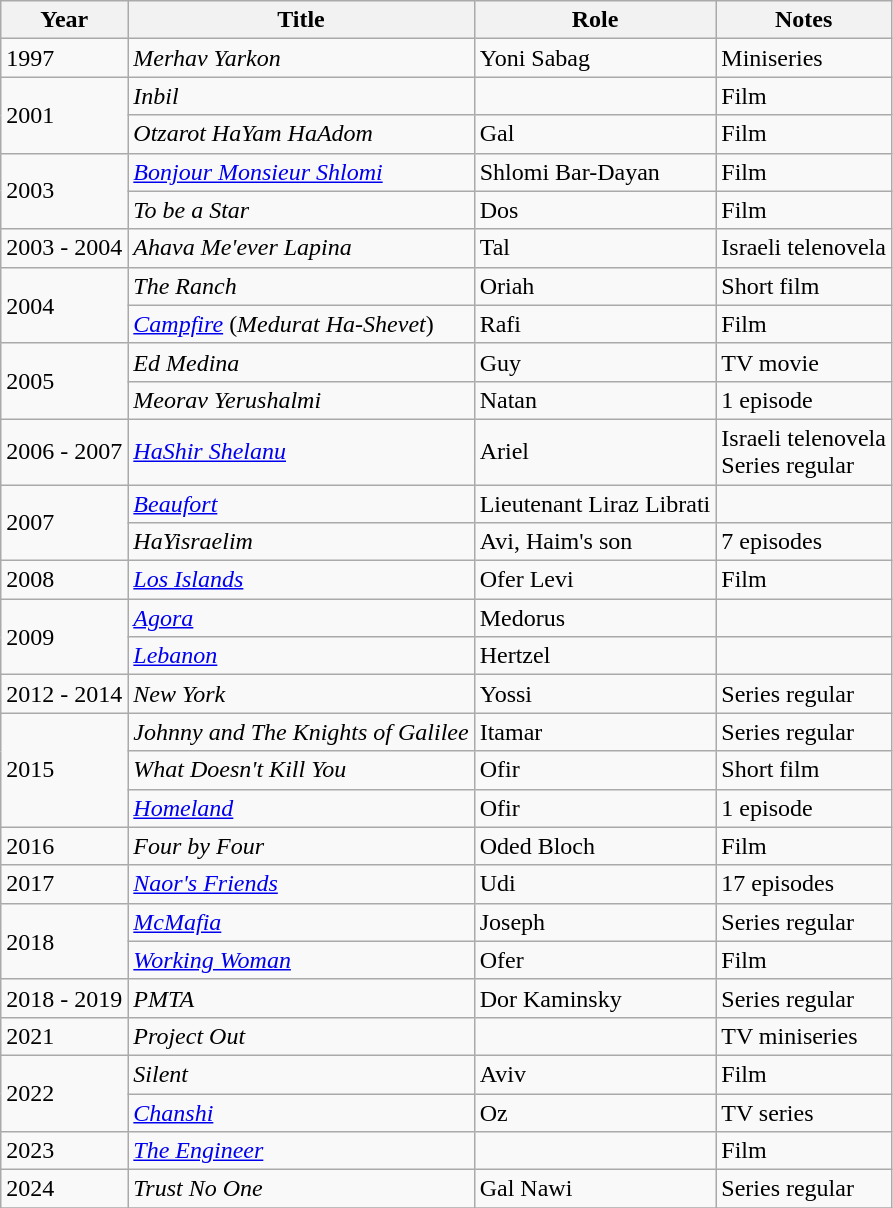<table class="wikitable sortable">
<tr>
<th>Year</th>
<th>Title</th>
<th>Role</th>
<th>Notes</th>
</tr>
<tr>
<td>1997</td>
<td><em>Merhav Yarkon</em></td>
<td>Yoni Sabag</td>
<td>Miniseries</td>
</tr>
<tr>
<td rowspan=2>2001</td>
<td><em>Inbil</em></td>
<td></td>
<td>Film</td>
</tr>
<tr>
<td><em>Otzarot HaYam HaAdom</em></td>
<td>Gal</td>
<td>Film</td>
</tr>
<tr>
<td rowspan=2>2003</td>
<td><em><a href='#'>Bonjour Monsieur Shlomi</a></em></td>
<td>Shlomi Bar-Dayan</td>
<td>Film</td>
</tr>
<tr>
<td><em>To be a Star</em></td>
<td>Dos</td>
<td>Film</td>
</tr>
<tr>
<td>2003 - 2004</td>
<td><em>Ahava Me'ever Lapina</em></td>
<td>Tal</td>
<td>Israeli telenovela</td>
</tr>
<tr>
<td rowspan=2>2004</td>
<td><em>The Ranch</em></td>
<td>Oriah</td>
<td>Short film</td>
</tr>
<tr>
<td><em><a href='#'>Campfire</a></em> (<em>Medurat Ha-Shevet</em>)</td>
<td>Rafi</td>
<td>Film</td>
</tr>
<tr>
<td rowspan=2>2005</td>
<td><em>Ed Medina</em></td>
<td>Guy</td>
<td>TV movie</td>
</tr>
<tr>
<td><em>Meorav Yerushalmi</em></td>
<td>Natan</td>
<td>1 episode</td>
</tr>
<tr>
<td>2006 - 2007</td>
<td><em><a href='#'>HaShir Shelanu</a></em></td>
<td>Ariel</td>
<td>Israeli telenovela<br>Series regular</td>
</tr>
<tr>
<td rowspan=2>2007</td>
<td><em><a href='#'>Beaufort</a></em></td>
<td>Lieutenant Liraz Librati</td>
<td></td>
</tr>
<tr>
<td><em>HaYisraelim</em></td>
<td>Avi, Haim's son</td>
<td>7 episodes</td>
</tr>
<tr>
<td>2008</td>
<td><em><a href='#'>Los Islands</a></em></td>
<td>Ofer Levi</td>
<td>Film</td>
</tr>
<tr>
<td rowspan=2>2009</td>
<td><em><a href='#'>Agora</a></em></td>
<td>Medorus</td>
<td></td>
</tr>
<tr>
<td><em><a href='#'>Lebanon</a></em></td>
<td>Hertzel</td>
<td></td>
</tr>
<tr>
<td>2012 - 2014</td>
<td><em>New York</em></td>
<td>Yossi</td>
<td>Series regular</td>
</tr>
<tr>
<td rowspan=3>2015</td>
<td><em>Johnny and The Knights of Galilee</em></td>
<td>Itamar</td>
<td>Series regular</td>
</tr>
<tr>
<td><em>What Doesn't Kill You</em></td>
<td>Ofir</td>
<td>Short film</td>
</tr>
<tr>
<td><em><a href='#'>Homeland</a></em></td>
<td>Ofir</td>
<td>1 episode</td>
</tr>
<tr>
<td>2016</td>
<td><em>Four by Four</em></td>
<td>Oded Bloch</td>
<td>Film</td>
</tr>
<tr>
<td>2017</td>
<td><em><a href='#'>Naor's Friends</a></em></td>
<td>Udi</td>
<td>17 episodes</td>
</tr>
<tr>
<td rowspan=2>2018</td>
<td><em><a href='#'>McMafia</a></em></td>
<td>Joseph</td>
<td>Series regular</td>
</tr>
<tr>
<td><em><a href='#'>Working Woman</a></em></td>
<td>Ofer</td>
<td>Film</td>
</tr>
<tr>
<td>2018 - 2019</td>
<td><em>PMTA</em></td>
<td>Dor Kaminsky</td>
<td>Series regular</td>
</tr>
<tr>
<td>2021</td>
<td><em>Project Out</em></td>
<td></td>
<td>TV miniseries</td>
</tr>
<tr>
<td rowspan=2>2022</td>
<td><em>Silent</em></td>
<td>Aviv</td>
<td>Film</td>
</tr>
<tr>
<td><em><a href='#'>Chanshi</a></em></td>
<td>Oz</td>
<td>TV series</td>
</tr>
<tr>
<td>2023</td>
<td><em><a href='#'>The Engineer</a></em></td>
<td></td>
<td>Film</td>
</tr>
<tr>
<td>2024</td>
<td><em>Trust No One</em></td>
<td>Gal Nawi</td>
<td>Series regular</td>
</tr>
<tr>
</tr>
</table>
